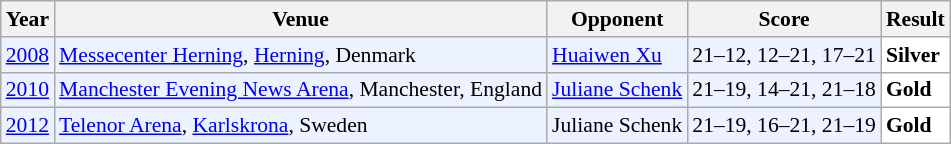<table class="sortable wikitable" style="font-size: 90%;">
<tr>
<th>Year</th>
<th>Venue</th>
<th>Opponent</th>
<th>Score</th>
<th>Result</th>
</tr>
<tr style="background: #ECF2FF">
<td align="center"><a href='#'>2008</a></td>
<td align="left"><a href='#'>Messecenter Herning</a>, <a href='#'>Herning</a>, Denmark</td>
<td align="left"> <a href='#'>Huaiwen Xu</a></td>
<td align="left">21–12, 12–21, 17–21</td>
<td style="text-align:left; background:white"> <strong>Silver</strong></td>
</tr>
<tr style="background: #ECF2FF">
<td align="center"><a href='#'>2010</a></td>
<td align="left"><a href='#'>Manchester Evening News Arena</a>, Manchester, England</td>
<td align="left"> <a href='#'>Juliane Schenk</a></td>
<td align="left">21–19, 14–21, 21–18</td>
<td style="text-align:left; background:white"> <strong>Gold</strong></td>
</tr>
<tr style="background:#ECF2FF">
<td align="center"><a href='#'>2012</a></td>
<td align="left"><a href='#'>Telenor Arena</a>, <a href='#'>Karlskrona</a>, Sweden</td>
<td align="left"> Juliane Schenk</td>
<td align="left">21–19, 16–21, 21–19</td>
<td style="text-align:left; background:white"> <strong>Gold</strong></td>
</tr>
</table>
